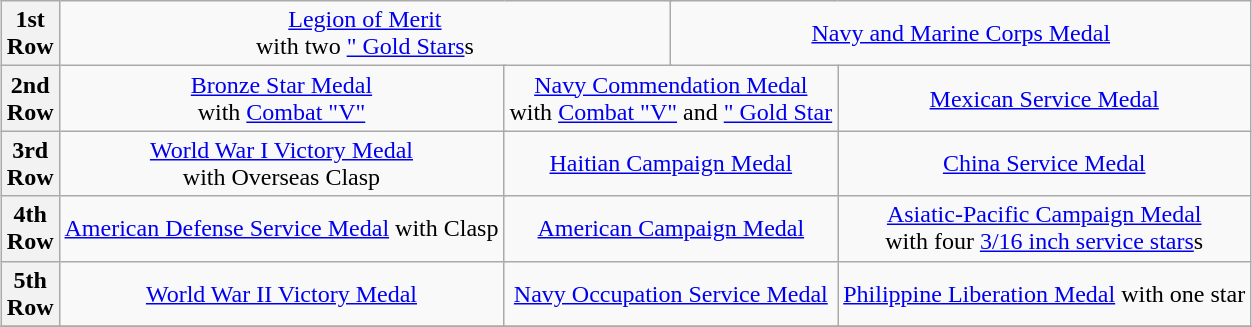<table class="wikitable" style="margin:1em auto; text-align:center;">
<tr>
<th>1st<br> Row</th>
<td colspan="5"><a href='#'>Legion of Merit</a> <br>with two <a href='#'>" Gold Stars</a>s</td>
<td colspan="7"><a href='#'>Navy and Marine Corps Medal</a></td>
</tr>
<tr>
<th>2nd<br> Row</th>
<td colspan="3"><a href='#'>Bronze Star Medal</a> <br>with <a href='#'>Combat "V"</a></td>
<td colspan="3"><a href='#'>Navy Commendation Medal</a> <br>with <a href='#'>Combat "V"</a> and <a href='#'>" Gold Star</a></td>
<td colspan="3"><a href='#'>Mexican Service Medal</a></td>
</tr>
<tr>
<th>3rd<br> Row</th>
<td colspan="3"><a href='#'>World War I Victory Medal</a> <br>with Overseas Clasp</td>
<td colspan="3"><a href='#'>Haitian Campaign Medal</a></td>
<td colspan="3"><a href='#'>China Service Medal</a></td>
</tr>
<tr>
<th>4th<br> Row</th>
<td colspan="3"><a href='#'>American Defense Service Medal</a> with Clasp</td>
<td colspan="3"><a href='#'>American Campaign Medal</a></td>
<td colspan="3"><a href='#'>Asiatic-Pacific Campaign Medal</a> <br>with four <a href='#'>3/16 inch service stars</a>s</td>
</tr>
<tr>
<th>5th<br> Row</th>
<td colspan="3"><a href='#'>World War II Victory Medal</a></td>
<td colspan="3"><a href='#'>Navy Occupation Service Medal</a></td>
<td colspan="3"><a href='#'>Philippine Liberation Medal</a> with one star</td>
</tr>
<tr>
</tr>
</table>
